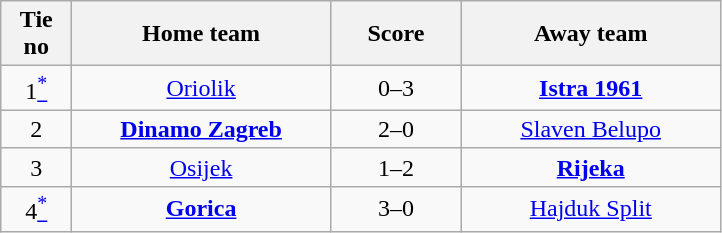<table class="wikitable" style="text-align: center">
<tr>
<th width=40>Tie no</th>
<th width=165>Home team</th>
<th width=80>Score</th>
<th width=165>Away team</th>
</tr>
<tr>
<td>1<a href='#'><sup>*</sup></a></td>
<td><a href='#'>Oriolik</a></td>
<td>0–3</td>
<td><strong><a href='#'>Istra 1961</a></strong></td>
</tr>
<tr>
<td>2</td>
<td><strong><a href='#'>Dinamo Zagreb</a></strong></td>
<td>2–0</td>
<td><a href='#'>Slaven Belupo</a></td>
</tr>
<tr>
<td>3</td>
<td><a href='#'>Osijek</a></td>
<td>1–2</td>
<td><strong><a href='#'>Rijeka</a></strong></td>
</tr>
<tr>
<td>4<a href='#'><sup>*</sup></a></td>
<td><a href='#'><strong>Gorica</strong></a></td>
<td>3–0</td>
<td><a href='#'>Hajduk Split</a></td>
</tr>
</table>
